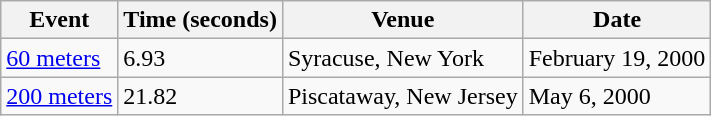<table class="wikitable">
<tr>
<th>Event</th>
<th>Time (seconds)</th>
<th>Venue</th>
<th>Date</th>
</tr>
<tr>
<td><a href='#'>60 meters</a></td>
<td>6.93</td>
<td>Syracuse, New York</td>
<td>February 19, 2000</td>
</tr>
<tr>
<td><a href='#'>200 meters</a></td>
<td>21.82</td>
<td>Piscataway, New Jersey</td>
<td>May 6, 2000</td>
</tr>
</table>
